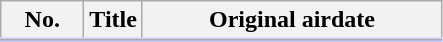<table class="wikitable">
<tr style="border-bottom: 3px solid #CCF;">
<th style="width:3em;">No.</th>
<th>Title</th>
<th style="width:12em;">Original airdate</th>
</tr>
<tr>
</tr>
</table>
